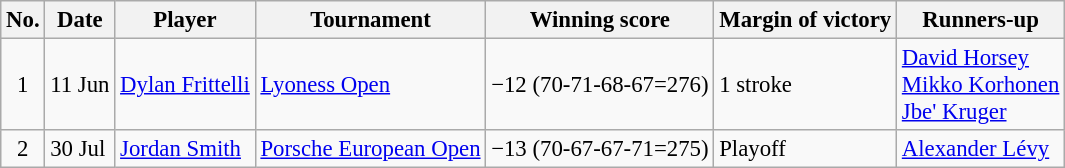<table class="wikitable" style="font-size:95%;">
<tr>
<th>No.</th>
<th>Date</th>
<th>Player</th>
<th>Tournament</th>
<th>Winning score</th>
<th>Margin of victory</th>
<th>Runners-up</th>
</tr>
<tr>
<td align=center>1</td>
<td>11 Jun</td>
<td> <a href='#'>Dylan Frittelli</a></td>
<td><a href='#'>Lyoness Open</a></td>
<td>−12 (70-71-68-67=276)</td>
<td>1 stroke</td>
<td> <a href='#'>David Horsey</a><br> <a href='#'>Mikko Korhonen</a><br> <a href='#'>Jbe' Kruger</a></td>
</tr>
<tr>
<td align=center>2</td>
<td>30 Jul</td>
<td> <a href='#'>Jordan Smith</a></td>
<td><a href='#'>Porsche European Open</a></td>
<td>−13 (70-67-67-71=275)</td>
<td>Playoff</td>
<td> <a href='#'>Alexander Lévy</a></td>
</tr>
</table>
